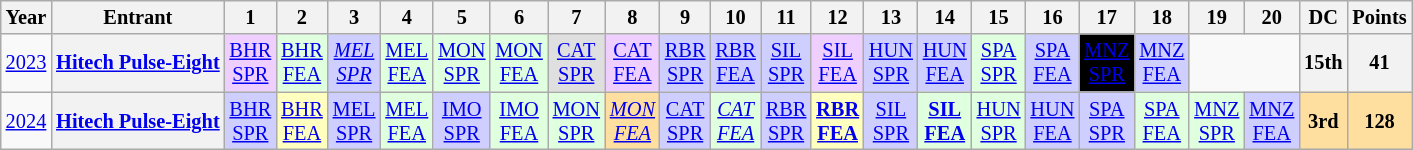<table class="wikitable" style="text-align:center; font-size:85%">
<tr>
<th>Year</th>
<th>Entrant</th>
<th>1</th>
<th>2</th>
<th>3</th>
<th>4</th>
<th>5</th>
<th>6</th>
<th>7</th>
<th>8</th>
<th>9</th>
<th>10</th>
<th>11</th>
<th>12</th>
<th>13</th>
<th>14</th>
<th>15</th>
<th>16</th>
<th>17</th>
<th>18</th>
<th>19</th>
<th>20</th>
<th>DC</th>
<th>Points</th>
</tr>
<tr>
<td><a href='#'>2023</a></td>
<th nowrap><a href='#'>Hitech Pulse-Eight</a></th>
<td style="background:#EFCFFF;"><a href='#'>BHR<br>SPR</a><br></td>
<td style="background:#DFFFDF;"><a href='#'>BHR<br>FEA</a><br></td>
<td style="background:#CFCFFF;"><em><a href='#'>MEL<br>SPR</a></em><br></td>
<td style="background:#DFFFDF;"><a href='#'>MEL<br>FEA</a><br></td>
<td style="background:#DFFFDF;"><a href='#'>MON<br>SPR</a><br></td>
<td style="background:#DFFFDF;"><a href='#'>MON<br>FEA</a><br></td>
<td style="background:#DFDFDF;"><a href='#'>CAT<br>SPR</a><br></td>
<td style="background:#EFCFFF;"><a href='#'>CAT<br>FEA</a><br></td>
<td style="background:#CFCFFF;"><a href='#'>RBR<br>SPR</a><br></td>
<td style="background:#CFCFFF;"><a href='#'>RBR<br>FEA</a><br></td>
<td style="background:#CFCFFF;"><a href='#'>SIL<br>SPR</a><br></td>
<td style="background:#EFCFFF;"><a href='#'>SIL<br>FEA</a><br></td>
<td style="background:#CFCFFF;"><a href='#'>HUN<br>SPR</a><br></td>
<td style="background:#CFCFFF;"><a href='#'>HUN<br>FEA</a><br></td>
<td style="background:#DFFFDF;"><a href='#'>SPA<br>SPR</a><br></td>
<td style="background:#CFCFFF;"><a href='#'>SPA<br>FEA</a><br></td>
<td style="background:#000000; color:white"><a href='#'><span>MNZ<br>SPR</span></a><br></td>
<td style="background:#CFCFFF;"><a href='#'>MNZ<br>FEA</a><br></td>
<td colspan=2></td>
<th>15th</th>
<th>41</th>
</tr>
<tr>
<td><a href='#'>2024</a></td>
<th nowrap><a href='#'>Hitech Pulse-Eight</a></th>
<td style="background:#CFCFFF;"><a href='#'>BHR<br>SPR</a><br></td>
<td style="background:#FFFFBF;"><a href='#'>BHR<br>FEA</a><br></td>
<td style="background:#CFCFFF;"><a href='#'>MEL<br>SPR</a><br></td>
<td style="background:#DFFFDF;"><a href='#'>MEL<br>FEA</a><br></td>
<td style="background:#CFCFFF;"><a href='#'>IMO<br>SPR</a><br></td>
<td style="background:#DFFFDF;"><a href='#'>IMO<br>FEA</a><br></td>
<td style="background:#DFFFDF;"><a href='#'>MON<br>SPR</a><br></td>
<td style="background:#FFDF9F;"><em><a href='#'>MON<br>FEA</a></em><br></td>
<td style="background:#CFCFFF;"><a href='#'>CAT<br>SPR</a><br></td>
<td style="background:#DFFFDF;"><em><a href='#'>CAT<br>FEA</a></em><br></td>
<td style="background:#CFCFFF;"><a href='#'>RBR<br>SPR</a><br></td>
<td style="background:#FFFFBF;"><strong><a href='#'>RBR<br>FEA</a></strong><br></td>
<td style="background:#CFCFFF;"><a href='#'>SIL<br>SPR</a><br></td>
<td style="background:#DFFFDF;"><strong><a href='#'>SIL<br>FEA</a></strong><br></td>
<td style="background:#DFFFDF;"><a href='#'>HUN<br>SPR</a><br></td>
<td style="background:#CFCFFF;"><a href='#'>HUN<br>FEA</a><br></td>
<td style="background:#CFCFFF;"><a href='#'>SPA<br>SPR</a><br></td>
<td style="background:#DFFFDF;"><a href='#'>SPA<br>FEA</a><br></td>
<td style="background:#DFFFDF;"><a href='#'>MNZ<br>SPR</a><br></td>
<td style="background:#CFCFFF;"><a href='#'>MNZ<br>FEA</a><br></td>
<th style="background:#FFDF9F;">3rd</th>
<th style="background:#FFDF9F;">128</th>
</tr>
</table>
